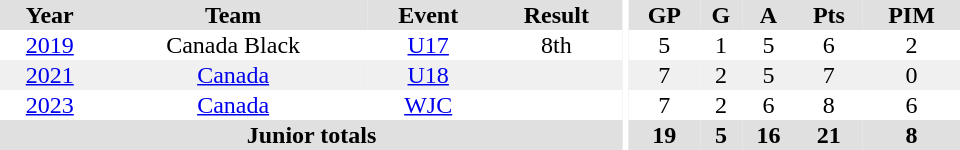<table border="0" cellpadding="1" cellspacing="0" ID="Table3" style="text-align:center; width:40em">
<tr bgcolor="#e0e0e0">
<th>Year</th>
<th>Team</th>
<th>Event</th>
<th>Result</th>
<th rowspan="99" bgcolor="#ffffff"></th>
<th>GP</th>
<th>G</th>
<th>A</th>
<th>Pts</th>
<th>PIM</th>
</tr>
<tr>
<td><a href='#'>2019</a></td>
<td>Canada Black</td>
<td><a href='#'>U17</a></td>
<td>8th</td>
<td>5</td>
<td>1</td>
<td>5</td>
<td>6</td>
<td>2</td>
</tr>
<tr bgcolor="#f0f0f0">
<td><a href='#'>2021</a></td>
<td><a href='#'>Canada</a></td>
<td><a href='#'>U18</a></td>
<td></td>
<td>7</td>
<td>2</td>
<td>5</td>
<td>7</td>
<td>0</td>
</tr>
<tr>
<td><a href='#'>2023</a></td>
<td><a href='#'>Canada</a></td>
<td><a href='#'>WJC</a></td>
<td></td>
<td>7</td>
<td>2</td>
<td>6</td>
<td>8</td>
<td>6</td>
</tr>
<tr bgcolor="#e0e0e0">
<th colspan="4">Junior totals</th>
<th>19</th>
<th>5</th>
<th>16</th>
<th>21</th>
<th>8</th>
</tr>
</table>
